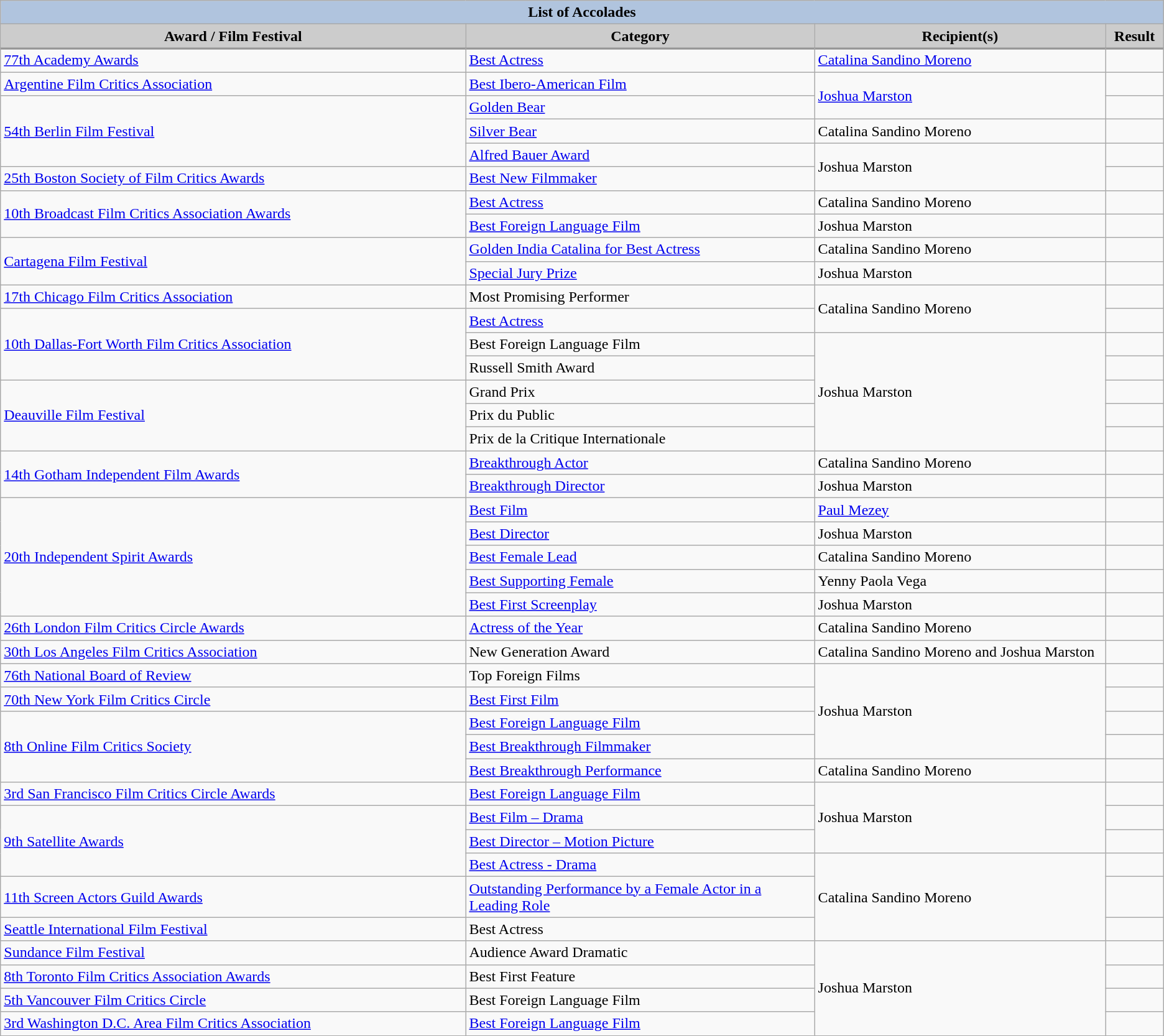<table class="wikitable">
<tr style="text-align:right;">
<th colspan=4 style="background:#B0C4DE;">List of Accolades</th>
</tr>
<tr style="text-align:center;">
<th style="background:#ccc;" width="40%">Award / Film Festival</th>
<th style="background:#ccc;" width="30%">Category</th>
<th style="background:#ccc;" width="25%">Recipient(s)</th>
<th style="background:#ccc;" width="15%">Result</th>
</tr>
<tr style="border-top:2px solid gray;">
</tr>
<tr>
<td><a href='#'>77th Academy Awards</a></td>
<td><a href='#'>Best Actress</a></td>
<td><a href='#'>Catalina Sandino Moreno</a></td>
<td></td>
</tr>
<tr>
<td><a href='#'>Argentine Film Critics Association</a></td>
<td><a href='#'>Best Ibero-American Film</a></td>
<td rowspan="2"><a href='#'>Joshua Marston</a></td>
<td></td>
</tr>
<tr>
<td rowspan="3"><a href='#'>54th Berlin Film Festival</a></td>
<td><a href='#'>Golden Bear</a></td>
<td></td>
</tr>
<tr>
<td><a href='#'>Silver Bear</a></td>
<td>Catalina Sandino Moreno</td>
<td></td>
</tr>
<tr>
<td><a href='#'>Alfred Bauer Award</a></td>
<td rowspan="2">Joshua Marston</td>
<td></td>
</tr>
<tr>
<td><a href='#'>25th Boston Society of Film Critics Awards</a></td>
<td><a href='#'>Best New Filmmaker</a></td>
<td></td>
</tr>
<tr>
<td rowspan="2"><a href='#'>10th Broadcast Film Critics Association Awards</a></td>
<td><a href='#'>Best Actress</a></td>
<td>Catalina Sandino Moreno</td>
<td></td>
</tr>
<tr>
<td><a href='#'>Best Foreign Language Film</a></td>
<td>Joshua Marston</td>
<td></td>
</tr>
<tr>
<td rowspan="2"><a href='#'>Cartagena Film Festival</a></td>
<td><a href='#'>Golden India Catalina for Best Actress</a></td>
<td>Catalina Sandino Moreno</td>
<td></td>
</tr>
<tr>
<td><a href='#'>Special Jury Prize</a></td>
<td>Joshua Marston</td>
<td></td>
</tr>
<tr>
<td><a href='#'>17th Chicago Film Critics Association</a></td>
<td>Most Promising Performer</td>
<td rowspan="2">Catalina Sandino Moreno</td>
<td></td>
</tr>
<tr>
<td rowspan="3"><a href='#'>10th Dallas-Fort Worth Film Critics Association</a></td>
<td><a href='#'>Best Actress</a></td>
<td></td>
</tr>
<tr>
<td>Best Foreign Language Film</td>
<td rowspan="5">Joshua Marston</td>
<td></td>
</tr>
<tr>
<td>Russell Smith Award</td>
<td></td>
</tr>
<tr>
<td rowspan="3"><a href='#'>Deauville Film Festival</a></td>
<td>Grand Prix</td>
<td></td>
</tr>
<tr>
<td>Prix du Public</td>
<td></td>
</tr>
<tr>
<td>Prix de la Critique Internationale</td>
<td></td>
</tr>
<tr>
<td rowspan="2"><a href='#'>14th Gotham Independent Film Awards</a></td>
<td><a href='#'>Breakthrough Actor</a></td>
<td>Catalina Sandino Moreno</td>
<td></td>
</tr>
<tr>
<td><a href='#'>Breakthrough Director</a></td>
<td>Joshua Marston</td>
<td></td>
</tr>
<tr>
<td rowspan="5"><a href='#'>20th Independent Spirit Awards</a></td>
<td><a href='#'>Best Film</a></td>
<td><a href='#'>Paul Mezey</a></td>
<td></td>
</tr>
<tr>
<td><a href='#'>Best Director</a></td>
<td>Joshua Marston</td>
<td></td>
</tr>
<tr>
<td><a href='#'>Best Female Lead</a></td>
<td>Catalina Sandino Moreno</td>
<td></td>
</tr>
<tr>
<td><a href='#'>Best Supporting Female</a></td>
<td>Yenny Paola Vega</td>
<td></td>
</tr>
<tr>
<td><a href='#'>Best First Screenplay</a></td>
<td>Joshua Marston</td>
<td></td>
</tr>
<tr>
<td><a href='#'>26th London Film Critics Circle Awards</a></td>
<td><a href='#'>Actress of the Year</a></td>
<td>Catalina Sandino Moreno</td>
<td></td>
</tr>
<tr>
<td><a href='#'>30th Los Angeles Film Critics Association</a></td>
<td>New Generation Award</td>
<td>Catalina Sandino Moreno and Joshua Marston</td>
<td></td>
</tr>
<tr>
<td><a href='#'>76th National Board of Review</a></td>
<td>Top Foreign Films</td>
<td rowspan="4">Joshua Marston</td>
<td></td>
</tr>
<tr>
<td><a href='#'>70th New York Film Critics Circle</a></td>
<td><a href='#'>Best First Film</a></td>
<td></td>
</tr>
<tr>
<td rowspan="3"><a href='#'>8th Online Film Critics Society</a></td>
<td><a href='#'>Best Foreign Language Film</a></td>
<td></td>
</tr>
<tr>
<td><a href='#'>Best Breakthrough Filmmaker</a></td>
<td></td>
</tr>
<tr>
<td><a href='#'>Best Breakthrough Performance</a></td>
<td>Catalina Sandino Moreno</td>
<td></td>
</tr>
<tr>
<td><a href='#'>3rd San Francisco Film Critics Circle Awards</a></td>
<td><a href='#'>Best Foreign Language Film</a></td>
<td rowspan="3">Joshua Marston</td>
<td></td>
</tr>
<tr>
<td rowspan="3"><a href='#'>9th Satellite Awards</a></td>
<td><a href='#'>Best Film – Drama</a></td>
<td></td>
</tr>
<tr>
<td><a href='#'>Best Director – Motion Picture</a></td>
<td></td>
</tr>
<tr>
<td><a href='#'>Best Actress - Drama</a></td>
<td rowspan="3">Catalina Sandino Moreno</td>
<td></td>
</tr>
<tr>
<td><a href='#'>11th Screen Actors Guild Awards</a></td>
<td><a href='#'>Outstanding Performance by a Female Actor in a Leading Role</a></td>
<td></td>
</tr>
<tr>
<td><a href='#'>Seattle International Film Festival</a></td>
<td>Best Actress</td>
<td></td>
</tr>
<tr>
<td><a href='#'>Sundance Film Festival</a></td>
<td>Audience Award Dramatic</td>
<td rowspan="4">Joshua Marston</td>
<td></td>
</tr>
<tr>
<td><a href='#'>8th Toronto Film Critics Association Awards</a></td>
<td>Best First Feature</td>
<td></td>
</tr>
<tr>
<td><a href='#'>5th Vancouver Film Critics Circle</a></td>
<td>Best Foreign Language Film</td>
<td></td>
</tr>
<tr>
<td><a href='#'>3rd Washington D.C. Area Film Critics Association</a></td>
<td><a href='#'>Best Foreign Language Film</a></td>
<td></td>
</tr>
</table>
